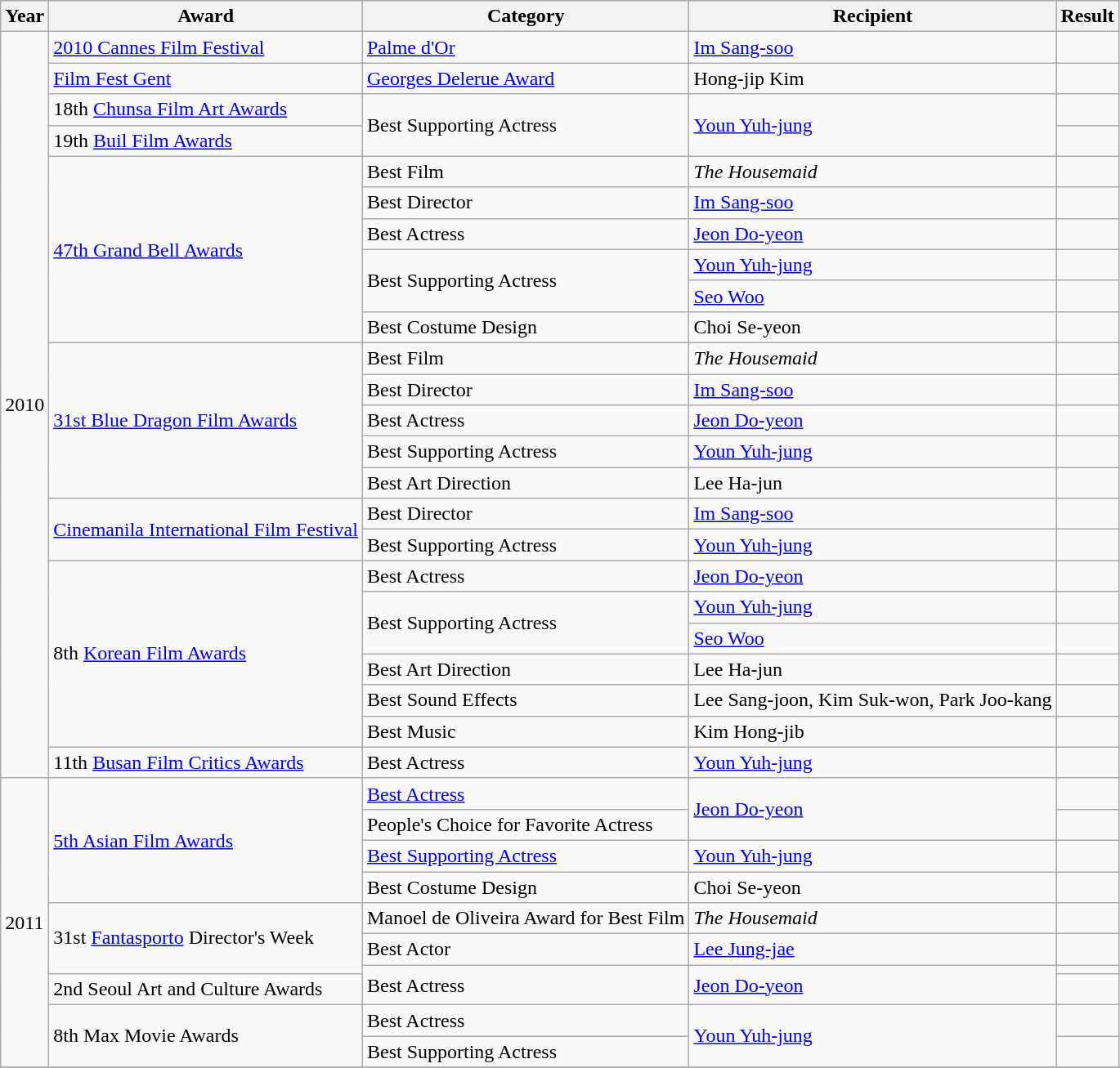<table class="wikitable sortable">
<tr>
<th>Year</th>
<th>Award</th>
<th>Category</th>
<th>Recipient</th>
<th>Result</th>
</tr>
<tr>
<td rowspan="24">2010</td>
<td><a href='#'>2010 Cannes Film Festival</a></td>
<td><a href='#'>Palme d'Or</a></td>
<td><a href='#'>Im Sang-soo</a></td>
<td></td>
</tr>
<tr>
<td><a href='#'>Film Fest Gent</a></td>
<td><a href='#'>Georges Delerue Award</a></td>
<td>Hong-jip Kim</td>
<td></td>
</tr>
<tr>
<td>18th <a href='#'>Chunsa Film Art Awards</a></td>
<td rowspan="2">Best Supporting Actress</td>
<td rowspan="2"><a href='#'>Youn Yuh-jung</a></td>
<td></td>
</tr>
<tr>
<td>19th <a href='#'>Buil Film Awards</a></td>
<td></td>
</tr>
<tr>
<td rowspan="6"><a href='#'>47th Grand Bell Awards</a></td>
<td>Best Film</td>
<td><em>The Housemaid</em></td>
<td></td>
</tr>
<tr>
<td>Best Director</td>
<td><a href='#'>Im Sang-soo</a></td>
<td></td>
</tr>
<tr>
<td>Best Actress</td>
<td><a href='#'>Jeon Do-yeon</a></td>
<td></td>
</tr>
<tr>
<td rowspan="2">Best Supporting Actress</td>
<td><a href='#'>Youn Yuh-jung</a></td>
<td></td>
</tr>
<tr>
<td><a href='#'>Seo Woo</a></td>
<td></td>
</tr>
<tr>
<td>Best Costume Design</td>
<td>Choi Se-yeon</td>
<td></td>
</tr>
<tr>
<td rowspan="5"><a href='#'>31st Blue Dragon Film Awards</a></td>
<td>Best Film</td>
<td><em>The Housemaid</em></td>
<td></td>
</tr>
<tr>
<td>Best Director</td>
<td><a href='#'>Im Sang-soo</a></td>
<td></td>
</tr>
<tr>
<td>Best Actress</td>
<td><a href='#'>Jeon Do-yeon</a></td>
<td></td>
</tr>
<tr>
<td>Best Supporting Actress</td>
<td><a href='#'>Youn Yuh-jung</a></td>
<td></td>
</tr>
<tr>
<td>Best Art Direction</td>
<td>Lee Ha-jun</td>
<td></td>
</tr>
<tr>
<td rowspan="2"><a href='#'>Cinemanila International Film Festival</a></td>
<td>Best Director</td>
<td><a href='#'>Im Sang-soo</a></td>
<td></td>
</tr>
<tr>
<td>Best Supporting Actress</td>
<td><a href='#'>Youn Yuh-jung</a></td>
<td></td>
</tr>
<tr>
<td rowspan="6">8th <a href='#'>Korean Film Awards</a></td>
<td>Best Actress</td>
<td><a href='#'>Jeon Do-yeon</a></td>
<td></td>
</tr>
<tr>
<td rowspan="2">Best Supporting Actress</td>
<td><a href='#'>Youn Yuh-jung</a></td>
<td></td>
</tr>
<tr>
<td><a href='#'>Seo Woo</a></td>
<td></td>
</tr>
<tr>
<td>Best Art Direction</td>
<td>Lee Ha-jun</td>
<td></td>
</tr>
<tr>
<td>Best Sound Effects</td>
<td>Lee Sang-joon, Kim Suk-won, Park Joo-kang</td>
<td></td>
</tr>
<tr>
<td>Best Music</td>
<td>Kim Hong-jib</td>
<td></td>
</tr>
<tr>
<td>11th <a href='#'>Busan Film Critics Awards</a></td>
<td>Best Actress</td>
<td><a href='#'>Youn Yuh-jung</a></td>
<td></td>
</tr>
<tr>
<td rowspan="10">2011</td>
<td rowspan="4"><a href='#'>5th Asian Film Awards</a></td>
<td><a href='#'>Best Actress</a></td>
<td rowspan="2"><a href='#'>Jeon Do-yeon</a></td>
<td></td>
</tr>
<tr>
<td>People's Choice for Favorite Actress</td>
<td></td>
</tr>
<tr>
<td><a href='#'>Best Supporting Actress</a></td>
<td><a href='#'>Youn Yuh-jung</a></td>
<td></td>
</tr>
<tr>
<td>Best Costume Design</td>
<td>Choi Se-yeon</td>
<td></td>
</tr>
<tr>
<td rowspan="3">31st <a href='#'>Fantasporto</a> Director's Week</td>
<td>Manoel de Oliveira Award for Best Film</td>
<td><em>The Housemaid</em></td>
<td></td>
</tr>
<tr>
<td>Best Actor</td>
<td><a href='#'>Lee Jung-jae</a></td>
<td></td>
</tr>
<tr>
<td rowspan="2">Best Actress</td>
<td rowspan="2"><a href='#'>Jeon Do-yeon</a></td>
<td></td>
</tr>
<tr>
<td>2nd Seoul Art and Culture Awards</td>
<td></td>
</tr>
<tr>
<td rowspan=2>8th Max Movie Awards</td>
<td>Best Actress</td>
<td rowspan=2><a href='#'>Youn Yuh-jung</a></td>
<td></td>
</tr>
<tr>
<td>Best Supporting Actress</td>
<td></td>
</tr>
<tr>
</tr>
</table>
